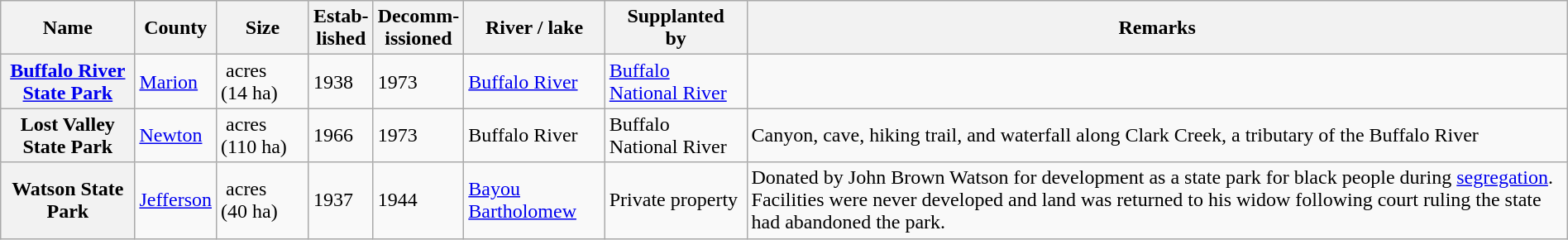<table class="wikitable sortable" style="width:100%">
<tr>
<th style="width:*;" scope="col">Name</th>
<th style="width:*;" scope="col">County</th>
<th style="width:*;" scope="col">Size</th>
<th style="width:*10%" scope="col">Estab-<br>lished</th>
<th style="width:*10%" scope="col">Decomm-<br>issioned</th>
<th style="width:*;" class="unsortable" scope="col">River / lake</th>
<th style="width:*;" class="unsortable" scope="col">Supplanted<br>by</th>
<th style="width:*;" class="unsortable" scope="col">Remarks</th>
</tr>
<tr>
<th scope="row"><a href='#'>Buffalo River State Park</a></th>
<td><a href='#'>Marion</a></td>
<td> acres <br>(14 ha)</td>
<td>1938</td>
<td>1973</td>
<td><a href='#'>Buffalo River</a></td>
<td><a href='#'>Buffalo National River</a></td>
<td></td>
</tr>
<tr>
<th scope="row">Lost Valley State Park</th>
<td><a href='#'>Newton</a></td>
<td> acres <br>(110 ha)</td>
<td>1966</td>
<td>1973</td>
<td>Buffalo River</td>
<td>Buffalo National River</td>
<td>Canyon, cave, hiking trail, and waterfall along Clark Creek, a tributary of the Buffalo River</td>
</tr>
<tr>
<th scope="row">Watson State Park</th>
<td><a href='#'>Jefferson</a></td>
<td> acres (40 ha)</td>
<td>1937</td>
<td>1944</td>
<td><a href='#'>Bayou Bartholomew</a></td>
<td>Private property</td>
<td>Donated by John Brown Watson for development as a state park for black people during <a href='#'>segregation</a>. Facilities were never developed and land was returned to his widow following court ruling the state had abandoned the park.</td>
</tr>
</table>
